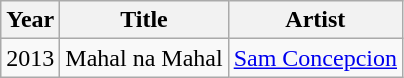<table class="wikitable sortable" >
<tr>
<th>Year</th>
<th>Title</th>
<th>Artist</th>
</tr>
<tr>
<td>2013</td>
<td>Mahal na Mahal</td>
<td><a href='#'>Sam Concepcion</a></td>
</tr>
</table>
